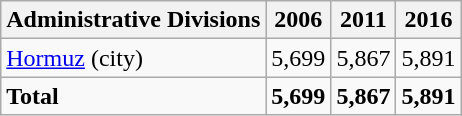<table class="wikitable">
<tr>
<th>Administrative Divisions</th>
<th>2006</th>
<th>2011</th>
<th>2016</th>
</tr>
<tr>
<td><a href='#'>Hormuz</a> (city)</td>
<td style="text-align: right;">5,699</td>
<td style="text-align: right;">5,867</td>
<td style="text-align: right;">5,891</td>
</tr>
<tr>
<td><strong>Total</strong></td>
<td style="text-align: right;"><strong>5,699</strong></td>
<td style="text-align: right;"><strong>5,867</strong></td>
<td style="text-align: right;"><strong>5,891</strong></td>
</tr>
</table>
